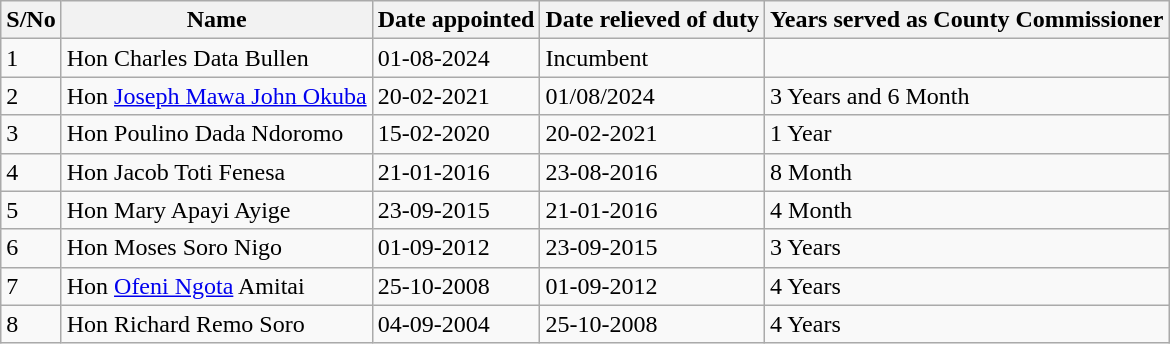<table class="wikitable sortable">
<tr>
<th>S/No</th>
<th>Name</th>
<th>Date appointed</th>
<th>Date relieved of duty</th>
<th>Years served as County Commissioner</th>
</tr>
<tr>
<td>1</td>
<td>Hon Charles Data Bullen</td>
<td>01-08-2024</td>
<td>Incumbent</td>
<td></td>
</tr>
<tr>
<td>2</td>
<td>Hon <a href='#'>Joseph Mawa John Okuba</a></td>
<td>20-02-2021</td>
<td>01/08/2024</td>
<td>3 Years and 6 Month</td>
</tr>
<tr>
<td>3</td>
<td>Hon Poulino Dada Ndoromo</td>
<td>15-02-2020</td>
<td>20-02-2021</td>
<td>1 Year</td>
</tr>
<tr>
<td>4</td>
<td>Hon Jacob Toti Fenesa</td>
<td>21-01-2016</td>
<td>23-08-2016</td>
<td>8 Month</td>
</tr>
<tr>
<td>5</td>
<td>Hon Mary Apayi Ayige</td>
<td>23-09-2015</td>
<td>21-01-2016</td>
<td>4 Month</td>
</tr>
<tr>
<td>6</td>
<td>Hon Moses Soro Nigo</td>
<td>01-09-2012</td>
<td>23-09-2015</td>
<td>3 Years</td>
</tr>
<tr>
<td>7</td>
<td>Hon <a href='#'>Ofeni Ngota</a> Amitai</td>
<td>25-10-2008</td>
<td>01-09-2012</td>
<td>4 Years</td>
</tr>
<tr>
<td>8</td>
<td>Hon Richard Remo Soro</td>
<td>04-09-2004</td>
<td>25-10-2008</td>
<td>4 Years</td>
</tr>
</table>
